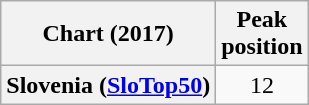<table class="wikitable plainrowheaders" style="text-align:center">
<tr>
<th scope="col">Chart (2017)</th>
<th scope="col">Peak<br>position</th>
</tr>
<tr>
<th scope="row">Slovenia (<a href='#'>SloTop50</a>)</th>
<td>12</td>
</tr>
</table>
